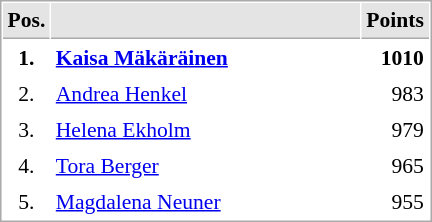<table cellspacing="1" cellpadding="3" style="border:1px solid #AAAAAA;font-size:90%">
<tr bgcolor="#E4E4E4">
<th style="border-bottom:1px solid #AAAAAA" width=10>Pos.</th>
<th style="border-bottom:1px solid #AAAAAA" width=200></th>
<th style="border-bottom:1px solid #AAAAAA" width=20>Points</th>
</tr>
<tr>
<td align="center"><strong>1.</strong></td>
<td> <strong><a href='#'>Kaisa Mäkäräinen</a></strong></td>
<td align="right"><strong>1010</strong></td>
</tr>
<tr>
<td align="center">2.</td>
<td> <a href='#'>Andrea Henkel</a></td>
<td align="right">983</td>
</tr>
<tr>
<td align="center">3.</td>
<td> <a href='#'>Helena Ekholm</a></td>
<td align="right">979</td>
</tr>
<tr>
<td align="center">4.</td>
<td> <a href='#'>Tora Berger</a></td>
<td align="right">965</td>
</tr>
<tr>
<td align="center">5.</td>
<td> <a href='#'>Magdalena Neuner</a></td>
<td align="right">955</td>
</tr>
</table>
